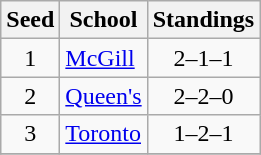<table class="wikitable">
<tr>
<th>Seed</th>
<th>School</th>
<th>Standings</th>
</tr>
<tr>
<td align=center>1</td>
<td><a href='#'>McGill</a></td>
<td align=center>2–1–1</td>
</tr>
<tr>
<td align=center>2</td>
<td><a href='#'>Queen's</a></td>
<td align=center>2–2–0</td>
</tr>
<tr>
<td align=center>3</td>
<td><a href='#'>Toronto</a></td>
<td align=center>1–2–1</td>
</tr>
<tr>
</tr>
</table>
